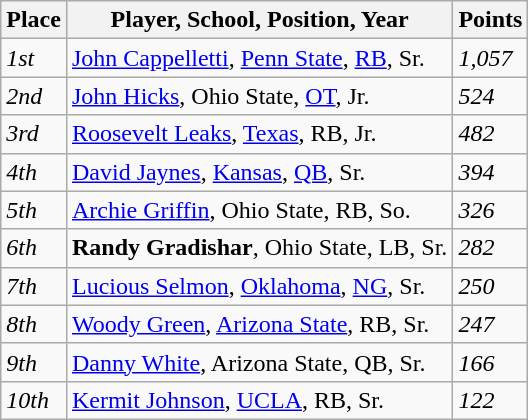<table class="wikitable">
<tr>
<th bgcolor="#e5e5e5">Place</th>
<th bgcolor="#e5e5e5">Player, School, Position, Year</th>
<th bgcolor="#e5e5e5">Points</th>
</tr>
<tr>
<td><em>1st</em></td>
<td><a href='#'>John Cappelletti</a>, <a href='#'>Penn State</a>, <a href='#'>RB</a>, Sr.</td>
<td><em>1,057</em></td>
</tr>
<tr>
<td><em>2nd</em></td>
<td><a href='#'>John Hicks</a>, Ohio State, <a href='#'>OT</a>, Jr.</td>
<td><em>524</em></td>
</tr>
<tr>
<td><em>3rd</em></td>
<td><a href='#'>Roosevelt Leaks</a>, <a href='#'>Texas</a>, RB, Jr.</td>
<td><em>482</em></td>
</tr>
<tr>
<td><em>4th</em></td>
<td><a href='#'>David Jaynes</a>, <a href='#'>Kansas</a>, <a href='#'>QB</a>, Sr.</td>
<td><em>394</em></td>
</tr>
<tr>
<td><em>5th</em></td>
<td><a href='#'>Archie Griffin</a>, Ohio State, RB, So.</td>
<td><em>326</em></td>
</tr>
<tr>
<td><em>6th</em></td>
<td><strong>Randy Gradishar</strong>, Ohio State, LB, Sr.</td>
<td><em>282</em></td>
</tr>
<tr>
<td><em>7th</em></td>
<td><a href='#'>Lucious Selmon</a>, <a href='#'>Oklahoma</a>, <a href='#'>NG</a>, Sr.</td>
<td><em>250</em></td>
</tr>
<tr>
<td><em>8th</em></td>
<td><a href='#'>Woody Green</a>, <a href='#'>Arizona State</a>, RB, Sr.</td>
<td><em>247</em></td>
</tr>
<tr>
<td><em>9th</em></td>
<td><a href='#'>Danny White</a>, Arizona State, QB, Sr.</td>
<td><em>166</em></td>
</tr>
<tr>
<td><em>10th</em></td>
<td><a href='#'>Kermit Johnson</a>, <a href='#'>UCLA</a>, RB, Sr.</td>
<td><em>122</em></td>
</tr>
</table>
